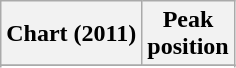<table class="wikitable sortable plainrowheaders" style="text-align:center">
<tr>
<th scope="col">Chart (2011)</th>
<th scope="col">Peak<br>position</th>
</tr>
<tr>
</tr>
<tr>
</tr>
<tr>
</tr>
</table>
